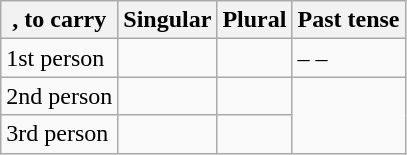<table class="wikitable">
<tr>
<th>, to carry</th>
<th>Singular</th>
<th>Plural</th>
<th>Past tense</th>
</tr>
<tr>
<td>1st person</td>
<td></td>
<td></td>
<td> –  – </td>
</tr>
<tr>
<td>2nd person</td>
<td></td>
<td></td>
</tr>
<tr>
<td>3rd person</td>
<td></td>
<td></td>
</tr>
</table>
